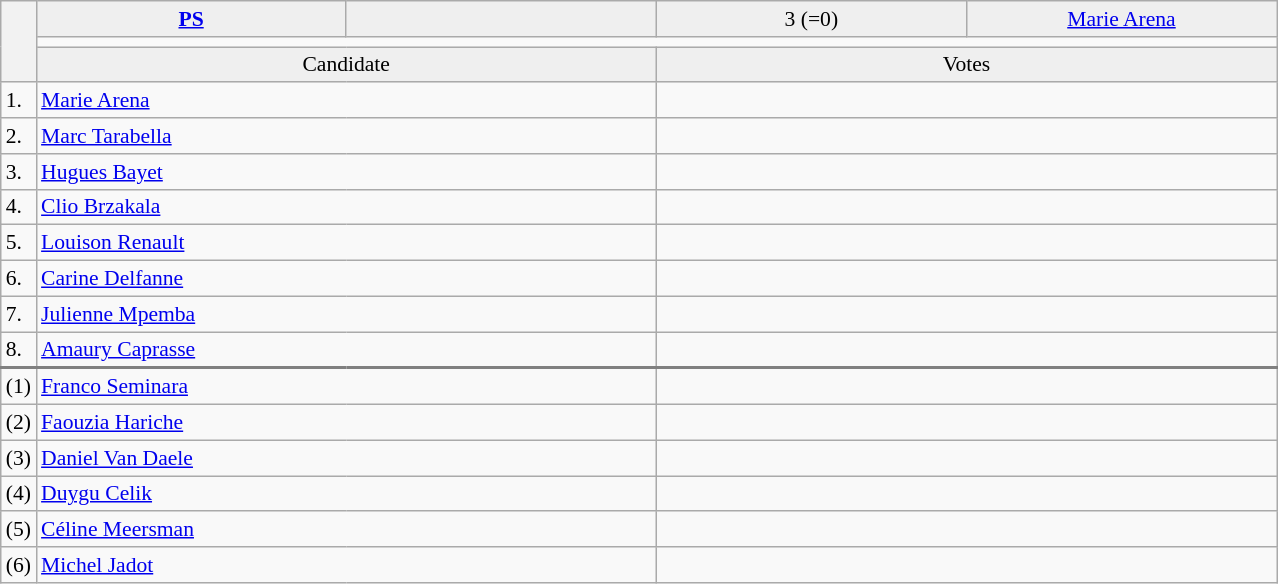<table class="wikitable collapsible collapsed" style=text-align:left;font-size:90%>
<tr>
<th rowspan=3></th>
<td bgcolor=efefef width=200 align=center><strong> <a href='#'>PS</a></strong></td>
<td bgcolor=efefef width=200 align=center></td>
<td bgcolor=efefef width=200 align=center>3 (=0)</td>
<td bgcolor=efefef width=200 align=center><a href='#'>Marie Arena</a></td>
</tr>
<tr>
<td colspan=4 bgcolor=></td>
</tr>
<tr>
<td bgcolor=efefef align=center colspan=2>Candidate</td>
<td bgcolor=efefef align=center colspan=2>Votes</td>
</tr>
<tr>
<td>1.</td>
<td colspan=2><a href='#'>Marie Arena</a></td>
<td colspan=2></td>
</tr>
<tr>
<td>2.</td>
<td colspan=2><a href='#'>Marc Tarabella</a></td>
<td colspan=2></td>
</tr>
<tr>
<td>3.</td>
<td colspan=2><a href='#'>Hugues Bayet</a></td>
<td colspan=2></td>
</tr>
<tr>
<td>4.</td>
<td colspan=2><a href='#'>Clio Brzakala</a></td>
<td colspan=2></td>
</tr>
<tr>
<td>5.</td>
<td colspan=2><a href='#'>Louison Renault</a></td>
<td colspan=2></td>
</tr>
<tr>
<td>6.</td>
<td colspan=2><a href='#'>Carine Delfanne</a></td>
<td colspan=2></td>
</tr>
<tr>
<td>7.</td>
<td colspan=2><a href='#'>Julienne Mpemba</a></td>
<td colspan=2></td>
</tr>
<tr>
<td>8.</td>
<td colspan=2><a href='#'>Amaury Caprasse</a></td>
<td colspan=2></td>
</tr>
<tr style="border-top:2px solid gray;">
<td>(1)</td>
<td colspan=2><a href='#'>Franco Seminara</a></td>
<td colspan=2></td>
</tr>
<tr>
<td>(2)</td>
<td colspan=2><a href='#'>Faouzia Hariche</a></td>
<td colspan=2></td>
</tr>
<tr>
<td>(3)</td>
<td colspan=2><a href='#'>Daniel Van Daele</a></td>
<td colspan=2></td>
</tr>
<tr>
<td>(4)</td>
<td colspan=2><a href='#'>Duygu Celik</a></td>
<td colspan=2></td>
</tr>
<tr>
<td>(5)</td>
<td colspan=2><a href='#'>Céline Meersman</a></td>
<td colspan=2></td>
</tr>
<tr>
<td>(6)</td>
<td colspan=2><a href='#'>Michel Jadot</a></td>
<td colspan=2></td>
</tr>
</table>
